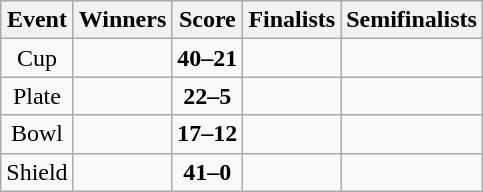<table class="wikitable" style="text-align: center">
<tr>
<th>Event</th>
<th>Winners</th>
<th>Score</th>
<th>Finalists</th>
<th>Semifinalists</th>
</tr>
<tr>
<td>Cup</td>
<td align=left><strong></strong></td>
<td><strong>40–21</strong></td>
<td align=left></td>
<td align=left><br></td>
</tr>
<tr>
<td>Plate</td>
<td align=left><strong></strong></td>
<td><strong>22–5</strong></td>
<td align=left></td>
<td align=left><br></td>
</tr>
<tr>
<td>Bowl</td>
<td align=left><strong></strong></td>
<td><strong>17–12</strong></td>
<td align=left></td>
<td align=left><br></td>
</tr>
<tr>
<td>Shield</td>
<td align=left><strong></strong></td>
<td><strong>41–0</strong></td>
<td align=left></td>
<td align=left><br></td>
</tr>
</table>
